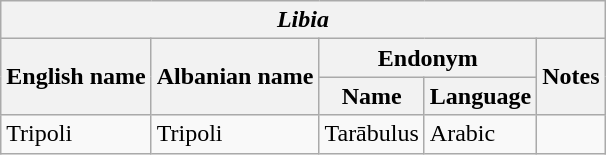<table class="wikitable sortable">
<tr>
<th colspan="5"> <em>Libia</em></th>
</tr>
<tr>
<th rowspan="2">English name</th>
<th rowspan="2">Albanian name</th>
<th colspan="2">Endonym</th>
<th rowspan="2">Notes</th>
</tr>
<tr>
<th>Name</th>
<th>Language</th>
</tr>
<tr>
<td>Tripoli</td>
<td>Tripoli</td>
<td>Tarābulus</td>
<td>Arabic</td>
<td></td>
</tr>
</table>
